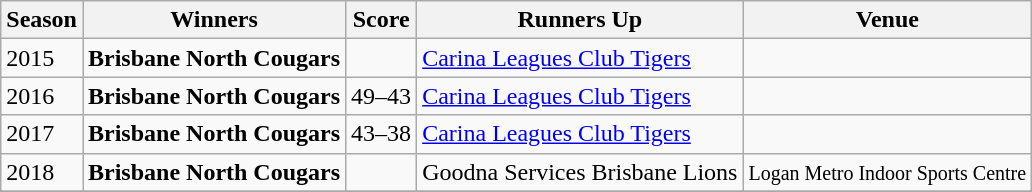<table class="wikitable collapsible">
<tr>
<th>Season</th>
<th>Winners</th>
<th>Score</th>
<th>Runners Up</th>
<th>Venue</th>
</tr>
<tr>
<td>2015</td>
<td><strong>Brisbane North Cougars</strong></td>
<td></td>
<td><a href='#'>Carina Leagues Club Tigers</a></td>
<td></td>
</tr>
<tr>
<td>2016</td>
<td><strong>Brisbane North Cougars</strong></td>
<td>49–43</td>
<td><a href='#'>Carina Leagues Club Tigers</a></td>
<td></td>
</tr>
<tr>
<td>2017</td>
<td><strong>Brisbane North Cougars</strong></td>
<td>43–38</td>
<td><a href='#'>Carina Leagues Club Tigers</a></td>
<td></td>
</tr>
<tr>
<td>2018</td>
<td><strong>Brisbane North Cougars</strong></td>
<td></td>
<td>Goodna Services Brisbane Lions</td>
<td><small>Logan Metro Indoor Sports Centre</small></td>
</tr>
<tr>
</tr>
</table>
